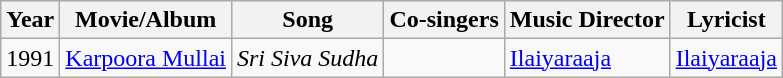<table class="wikitable sortable">
<tr>
<th scope="col">Year</th>
<th scope="col">Movie/Album</th>
<th scope="col">Song</th>
<th scope="col">Co-singers</th>
<th scope="col">Music Director</th>
<th scope="col">Lyricist</th>
</tr>
<tr>
<td>1991</td>
<td><a href='#'>Karpoora Mullai</a></td>
<td><em>Sri Siva Sudha</em></td>
<td></td>
<td><a href='#'>Ilaiyaraaja</a></td>
<td><a href='#'>Ilaiyaraaja</a></td>
</tr>
</table>
